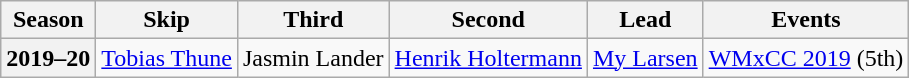<table class="wikitable">
<tr>
<th scope="col">Season</th>
<th scope="col">Skip</th>
<th scope="col">Third</th>
<th scope="col">Second</th>
<th scope="col">Lead</th>
<th scope="col">Events</th>
</tr>
<tr>
<th scope="row">2019–20</th>
<td><a href='#'>Tobias Thune</a></td>
<td>Jasmin Lander</td>
<td><a href='#'>Henrik Holtermann</a></td>
<td><a href='#'>My Larsen</a></td>
<td><a href='#'>WMxCC 2019</a> (5th)</td>
</tr>
</table>
